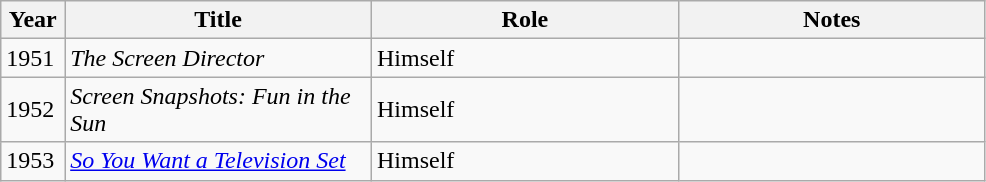<table class="wikitable sortable" width=52%>
<tr>
<th width=2%>Year</th>
<th width=25%>Title</th>
<th width=25%>Role</th>
<th width=25%>Notes</th>
</tr>
<tr>
<td>1951</td>
<td><em>The Screen Director</em></td>
<td>Himself</td>
<td></td>
</tr>
<tr>
<td>1952</td>
<td><em>Screen Snapshots: Fun in the Sun</em></td>
<td>Himself</td>
<td></td>
</tr>
<tr>
<td>1953</td>
<td><em><a href='#'>So You Want a Television Set</a></em></td>
<td>Himself</td>
<td></td>
</tr>
</table>
